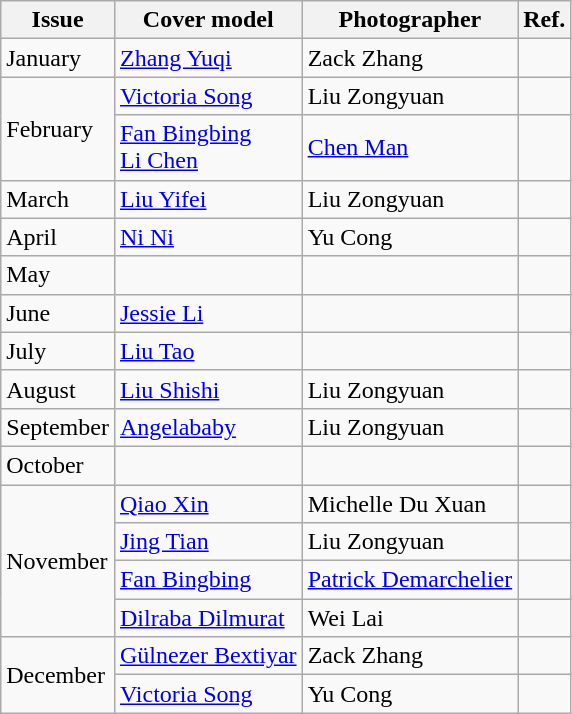<table class="sortable wikitable">
<tr>
<th>Issue</th>
<th>Cover model</th>
<th>Photographer</th>
<th>Ref.</th>
</tr>
<tr>
<td>January</td>
<td><a href='#'>Zhang Yuqi</a></td>
<td>Zack Zhang</td>
<td></td>
</tr>
<tr>
<td rowspan="2">February</td>
<td><a href='#'>Victoria Song</a></td>
<td>Liu Zongyuan</td>
<td></td>
</tr>
<tr>
<td><a href='#'>Fan Bingbing</a><br><a href='#'>Li Chen</a></td>
<td><a href='#'>Chen Man</a></td>
<td></td>
</tr>
<tr>
<td>March</td>
<td><a href='#'>Liu Yifei</a></td>
<td>Liu Zongyuan</td>
<td></td>
</tr>
<tr>
<td>April</td>
<td><a href='#'>Ni Ni</a></td>
<td>Yu Cong</td>
<td></td>
</tr>
<tr>
<td>May</td>
<td></td>
<td></td>
<td></td>
</tr>
<tr>
<td>June</td>
<td><a href='#'>Jessie Li</a></td>
<td></td>
<td></td>
</tr>
<tr>
<td>July</td>
<td><a href='#'>Liu Tao</a></td>
<td></td>
<td></td>
</tr>
<tr>
<td>August</td>
<td><a href='#'>Liu Shishi</a></td>
<td>Liu Zongyuan</td>
<td></td>
</tr>
<tr>
<td>September</td>
<td><a href='#'>Angelababy</a></td>
<td>Liu Zongyuan</td>
<td></td>
</tr>
<tr>
<td>October</td>
<td></td>
<td></td>
<td></td>
</tr>
<tr>
<td rowspan="4">November</td>
<td><a href='#'>Qiao Xin</a></td>
<td>Michelle Du Xuan</td>
<td></td>
</tr>
<tr>
<td><a href='#'>Jing Tian</a></td>
<td>Liu Zongyuan</td>
<td></td>
</tr>
<tr>
<td><a href='#'>Fan Bingbing</a></td>
<td><a href='#'>Patrick Demarchelier</a></td>
<td></td>
</tr>
<tr>
<td><a href='#'>Dilraba Dilmurat</a></td>
<td>Wei Lai</td>
<td></td>
</tr>
<tr>
<td rowspan="2">December</td>
<td><a href='#'>Gülnezer Bextiyar</a></td>
<td>Zack Zhang</td>
<td></td>
</tr>
<tr>
<td><a href='#'>Victoria Song</a></td>
<td>Yu Cong</td>
<td></td>
</tr>
</table>
